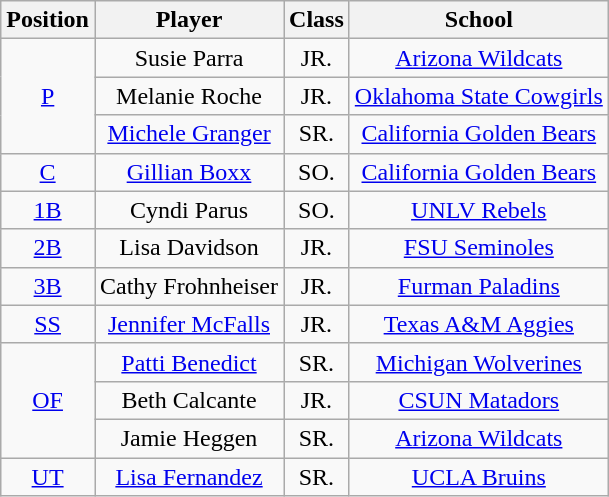<table class="wikitable">
<tr>
<th>Position</th>
<th>Player</th>
<th>Class</th>
<th>School</th>
</tr>
<tr align=center>
<td rowspan=3><a href='#'>P</a></td>
<td>Susie Parra</td>
<td>JR.</td>
<td><a href='#'>Arizona Wildcats</a></td>
</tr>
<tr align=center>
<td>Melanie Roche</td>
<td>JR.</td>
<td><a href='#'>Oklahoma State Cowgirls</a></td>
</tr>
<tr align=center>
<td><a href='#'>Michele Granger</a></td>
<td>SR.</td>
<td><a href='#'>California Golden Bears</a></td>
</tr>
<tr align=center>
<td rowspan=1><a href='#'>C</a></td>
<td><a href='#'>Gillian Boxx</a></td>
<td>SO.</td>
<td><a href='#'>California Golden Bears</a></td>
</tr>
<tr align=center>
<td rowspan=1><a href='#'>1B</a></td>
<td>Cyndi Parus</td>
<td>SO.</td>
<td><a href='#'>UNLV Rebels</a></td>
</tr>
<tr align=center>
<td rowspan=1><a href='#'>2B</a></td>
<td>Lisa Davidson</td>
<td>JR.</td>
<td><a href='#'>FSU Seminoles</a></td>
</tr>
<tr align=center>
<td rowspan=1><a href='#'>3B</a></td>
<td>Cathy Frohnheiser</td>
<td>JR.</td>
<td><a href='#'>Furman Paladins</a></td>
</tr>
<tr align=center>
<td rowspan=1><a href='#'>SS</a></td>
<td><a href='#'>Jennifer McFalls</a></td>
<td>JR.</td>
<td><a href='#'>Texas A&M Aggies</a></td>
</tr>
<tr align=center>
<td rowspan=3><a href='#'>OF</a></td>
<td><a href='#'>Patti Benedict</a></td>
<td>SR.</td>
<td><a href='#'>Michigan Wolverines</a></td>
</tr>
<tr align=center>
<td>Beth Calcante</td>
<td>JR.</td>
<td><a href='#'>CSUN Matadors</a></td>
</tr>
<tr align=center>
<td>Jamie Heggen</td>
<td>SR.</td>
<td><a href='#'>Arizona Wildcats</a></td>
</tr>
<tr align=center>
<td rowspan=1><a href='#'>UT</a></td>
<td><a href='#'>Lisa Fernandez</a></td>
<td>SR.</td>
<td><a href='#'>UCLA Bruins</a></td>
</tr>
</table>
